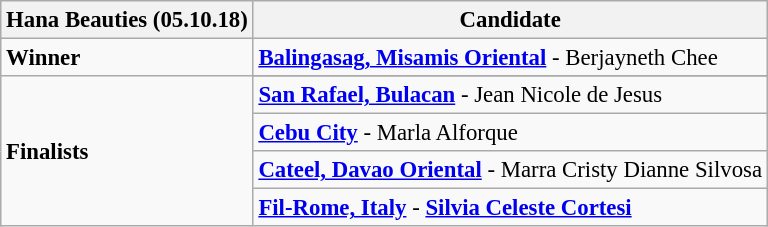<table class="wikitable sortable" style="font-size:95%;">
<tr>
<th>Hana Beauties (05.10.18)</th>
<th>Candidate</th>
</tr>
<tr>
<td><strong>Winner</strong></td>
<td><strong><a href='#'>Balingasag, Misamis Oriental</a></strong> - Berjayneth Chee</td>
</tr>
<tr>
<td rowspan="5"><strong>Finalists</strong></td>
</tr>
<tr>
<td><strong><a href='#'>San Rafael, Bulacan</a></strong> - Jean Nicole de Jesus</td>
</tr>
<tr>
<td><strong><a href='#'>Cebu City</a></strong> - Marla Alforque</td>
</tr>
<tr>
<td><strong><a href='#'>Cateel, Davao Oriental</a></strong> - Marra Cristy Dianne Silvosa</td>
</tr>
<tr>
<td><strong><a href='#'>Fil-Rome, Italy</a></strong> - <strong><a href='#'>Silvia Celeste Cortesi</a></strong></td>
</tr>
</table>
